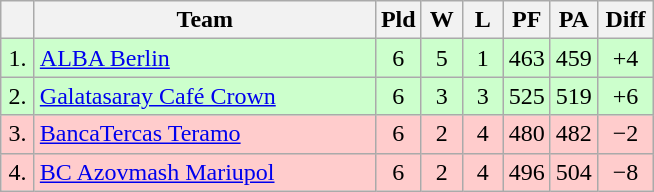<table class="wikitable" style="text-align:center">
<tr>
<th width=15></th>
<th width=220>Team</th>
<th width=20>Pld</th>
<th width=20>W</th>
<th width=20>L</th>
<th width=20>PF</th>
<th width=20>PA</th>
<th width=30>Diff</th>
</tr>
<tr style="background: #ccffcc;">
<td>1.</td>
<td align=left> <a href='#'>ALBA Berlin</a></td>
<td>6</td>
<td>5</td>
<td>1</td>
<td>463</td>
<td>459</td>
<td>+4</td>
</tr>
<tr style="background: #ccffcc;">
<td>2.</td>
<td align=left> <a href='#'>Galatasaray Café Crown</a></td>
<td>6</td>
<td>3</td>
<td>3</td>
<td>525</td>
<td>519</td>
<td>+6</td>
</tr>
<tr style="background: #ffcccc;">
<td>3.</td>
<td align=left> <a href='#'>BancaTercas Teramo</a></td>
<td>6</td>
<td>2</td>
<td>4</td>
<td>480</td>
<td>482</td>
<td>−2</td>
</tr>
<tr style="background: #ffcccc;">
<td>4.</td>
<td align=left> <a href='#'>BC Azovmash Mariupol</a></td>
<td>6</td>
<td>2</td>
<td>4</td>
<td>496</td>
<td>504</td>
<td>−8</td>
</tr>
</table>
